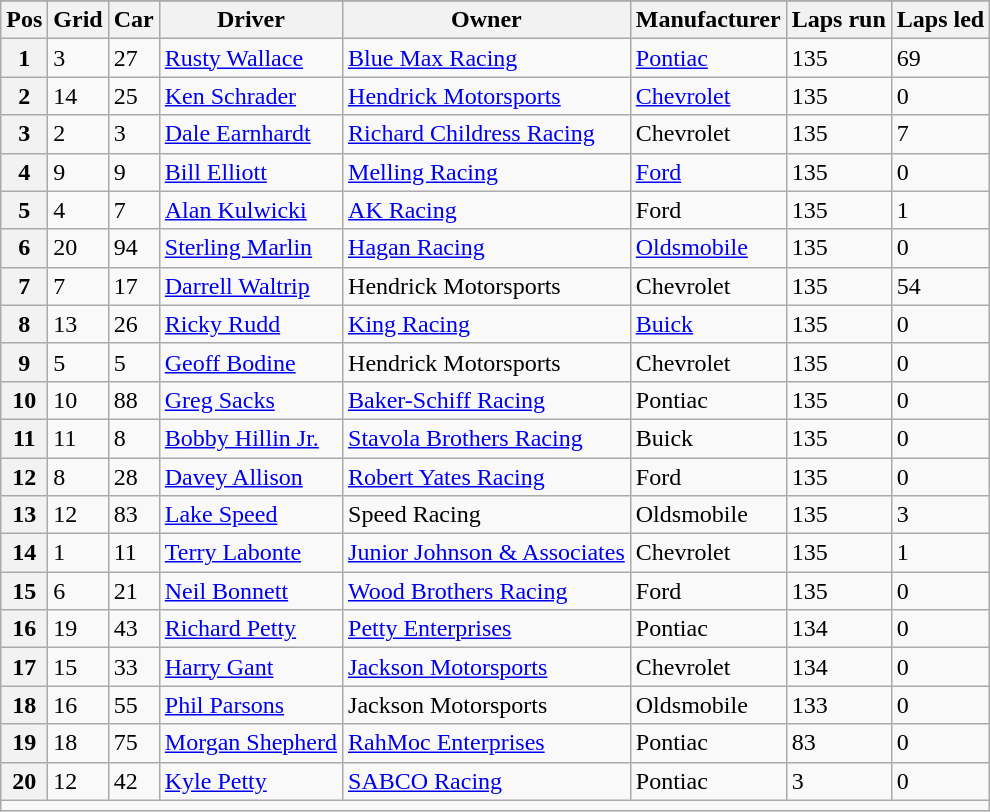<table class="sortable wikitable" border="1">
<tr>
</tr>
<tr>
<th scope="col">Pos</th>
<th scope="col">Grid</th>
<th scope="col">Car</th>
<th scope="col">Driver</th>
<th scope="col">Owner</th>
<th scope="col">Manufacturer</th>
<th scope="col">Laps run</th>
<th scope="col">Laps led</th>
</tr>
<tr>
<th scope="row">1</th>
<td>3</td>
<td>27</td>
<td><a href='#'>Rusty Wallace</a></td>
<td><a href='#'>Blue Max Racing</a></td>
<td><a href='#'>Pontiac</a></td>
<td>135</td>
<td>69</td>
</tr>
<tr>
<th scope="row">2</th>
<td>14</td>
<td>25</td>
<td><a href='#'>Ken Schrader</a></td>
<td><a href='#'>Hendrick Motorsports</a></td>
<td><a href='#'>Chevrolet</a></td>
<td>135</td>
<td>0</td>
</tr>
<tr>
<th scope="row">3</th>
<td>2</td>
<td>3</td>
<td><a href='#'>Dale Earnhardt</a></td>
<td><a href='#'>Richard Childress Racing</a></td>
<td>Chevrolet</td>
<td>135</td>
<td>7</td>
</tr>
<tr>
<th scope="row">4</th>
<td>9</td>
<td>9</td>
<td><a href='#'>Bill Elliott</a></td>
<td><a href='#'>Melling Racing</a></td>
<td><a href='#'>Ford</a></td>
<td>135</td>
<td>0</td>
</tr>
<tr>
<th scope="row">5</th>
<td>4</td>
<td>7</td>
<td><a href='#'>Alan Kulwicki</a></td>
<td><a href='#'>AK Racing</a></td>
<td>Ford</td>
<td>135</td>
<td>1</td>
</tr>
<tr>
<th scope="row">6</th>
<td>20</td>
<td>94</td>
<td><a href='#'>Sterling Marlin</a></td>
<td><a href='#'>Hagan Racing</a></td>
<td><a href='#'>Oldsmobile</a></td>
<td>135</td>
<td>0</td>
</tr>
<tr>
<th scope="row">7</th>
<td>7</td>
<td>17</td>
<td><a href='#'>Darrell Waltrip</a></td>
<td>Hendrick Motorsports</td>
<td>Chevrolet</td>
<td>135</td>
<td>54</td>
</tr>
<tr>
<th scope="row">8</th>
<td>13</td>
<td>26</td>
<td><a href='#'>Ricky Rudd</a></td>
<td><a href='#'>King Racing</a></td>
<td><a href='#'>Buick</a></td>
<td>135</td>
<td>0</td>
</tr>
<tr>
<th scope="row">9</th>
<td>5</td>
<td>5</td>
<td><a href='#'>Geoff Bodine</a></td>
<td>Hendrick Motorsports</td>
<td>Chevrolet</td>
<td>135</td>
<td>0</td>
</tr>
<tr>
<th scope="row">10</th>
<td>10</td>
<td>88</td>
<td><a href='#'>Greg Sacks</a></td>
<td><a href='#'>Baker-Schiff Racing</a></td>
<td>Pontiac</td>
<td>135</td>
<td>0</td>
</tr>
<tr>
<th scope="row">11</th>
<td>11</td>
<td>8</td>
<td><a href='#'>Bobby Hillin Jr.</a></td>
<td><a href='#'>Stavola Brothers Racing</a></td>
<td>Buick</td>
<td>135</td>
<td>0</td>
</tr>
<tr>
<th scope="row">12</th>
<td>8</td>
<td>28</td>
<td><a href='#'>Davey Allison</a></td>
<td><a href='#'>Robert Yates Racing</a></td>
<td>Ford</td>
<td>135</td>
<td>0</td>
</tr>
<tr>
<th scope="row">13</th>
<td>12</td>
<td>83</td>
<td><a href='#'>Lake Speed</a></td>
<td>Speed Racing</td>
<td>Oldsmobile</td>
<td>135</td>
<td>3</td>
</tr>
<tr>
<th scope="row">14</th>
<td>1</td>
<td>11</td>
<td><a href='#'>Terry Labonte</a></td>
<td><a href='#'>Junior Johnson & Associates</a></td>
<td>Chevrolet</td>
<td>135</td>
<td>1</td>
</tr>
<tr>
<th scope="row">15</th>
<td>6</td>
<td>21</td>
<td><a href='#'>Neil Bonnett</a></td>
<td><a href='#'>Wood Brothers Racing</a></td>
<td>Ford</td>
<td>135</td>
<td>0</td>
</tr>
<tr>
<th scope="row">16</th>
<td>19</td>
<td>43</td>
<td><a href='#'>Richard Petty</a></td>
<td><a href='#'>Petty Enterprises</a></td>
<td>Pontiac</td>
<td>134</td>
<td>0</td>
</tr>
<tr>
<th scope="row">17</th>
<td>15</td>
<td>33</td>
<td><a href='#'>Harry Gant</a></td>
<td><a href='#'>Jackson Motorsports</a></td>
<td>Chevrolet</td>
<td>134</td>
<td>0</td>
</tr>
<tr>
<th scope="row">18</th>
<td>16</td>
<td>55</td>
<td><a href='#'>Phil Parsons</a></td>
<td>Jackson Motorsports</td>
<td>Oldsmobile</td>
<td>133</td>
<td>0</td>
</tr>
<tr>
<th scope="row">19</th>
<td>18</td>
<td>75</td>
<td><a href='#'>Morgan Shepherd</a></td>
<td><a href='#'>RahMoc Enterprises</a></td>
<td>Pontiac</td>
<td>83</td>
<td>0</td>
</tr>
<tr>
<th scope="row">20</th>
<td>12</td>
<td>42</td>
<td><a href='#'>Kyle Petty</a></td>
<td><a href='#'>SABCO Racing</a></td>
<td>Pontiac</td>
<td>3</td>
<td>0</td>
</tr>
<tr class="sortbottom">
<td colspan="8"></td>
</tr>
</table>
